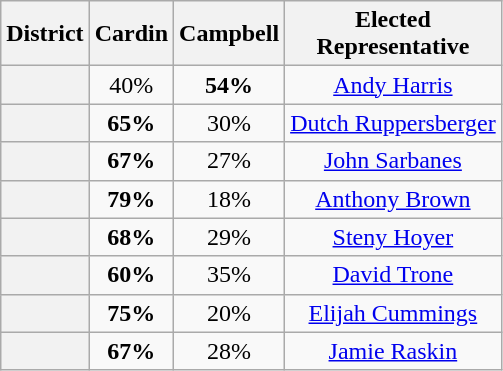<table class="wikitable sortable">
<tr>
<th>District</th>
<th>Cardin</th>
<th>Campbell</th>
<th>Elected<br>Representative</th>
</tr>
<tr align=center>
<th></th>
<td>40%</td>
<td><strong>54%</strong></td>
<td><a href='#'>Andy Harris</a></td>
</tr>
<tr align=center>
<th></th>
<td><strong>65%</strong></td>
<td>30%</td>
<td><a href='#'>Dutch Ruppersberger</a></td>
</tr>
<tr align=center>
<th></th>
<td><strong>67%</strong></td>
<td>27%</td>
<td><a href='#'>John Sarbanes</a></td>
</tr>
<tr align=center>
<th></th>
<td><strong>79%</strong></td>
<td>18%</td>
<td><a href='#'>Anthony Brown</a></td>
</tr>
<tr align=center>
<th></th>
<td><strong>68%</strong></td>
<td>29%</td>
<td><a href='#'>Steny Hoyer</a></td>
</tr>
<tr align=center>
<th></th>
<td><strong>60%</strong></td>
<td>35%</td>
<td><a href='#'>David Trone</a></td>
</tr>
<tr align=center>
<th></th>
<td><strong>75%</strong></td>
<td>20%</td>
<td><a href='#'>Elijah Cummings</a></td>
</tr>
<tr align=center>
<th></th>
<td><strong>67%</strong></td>
<td>28%</td>
<td><a href='#'>Jamie Raskin</a></td>
</tr>
</table>
